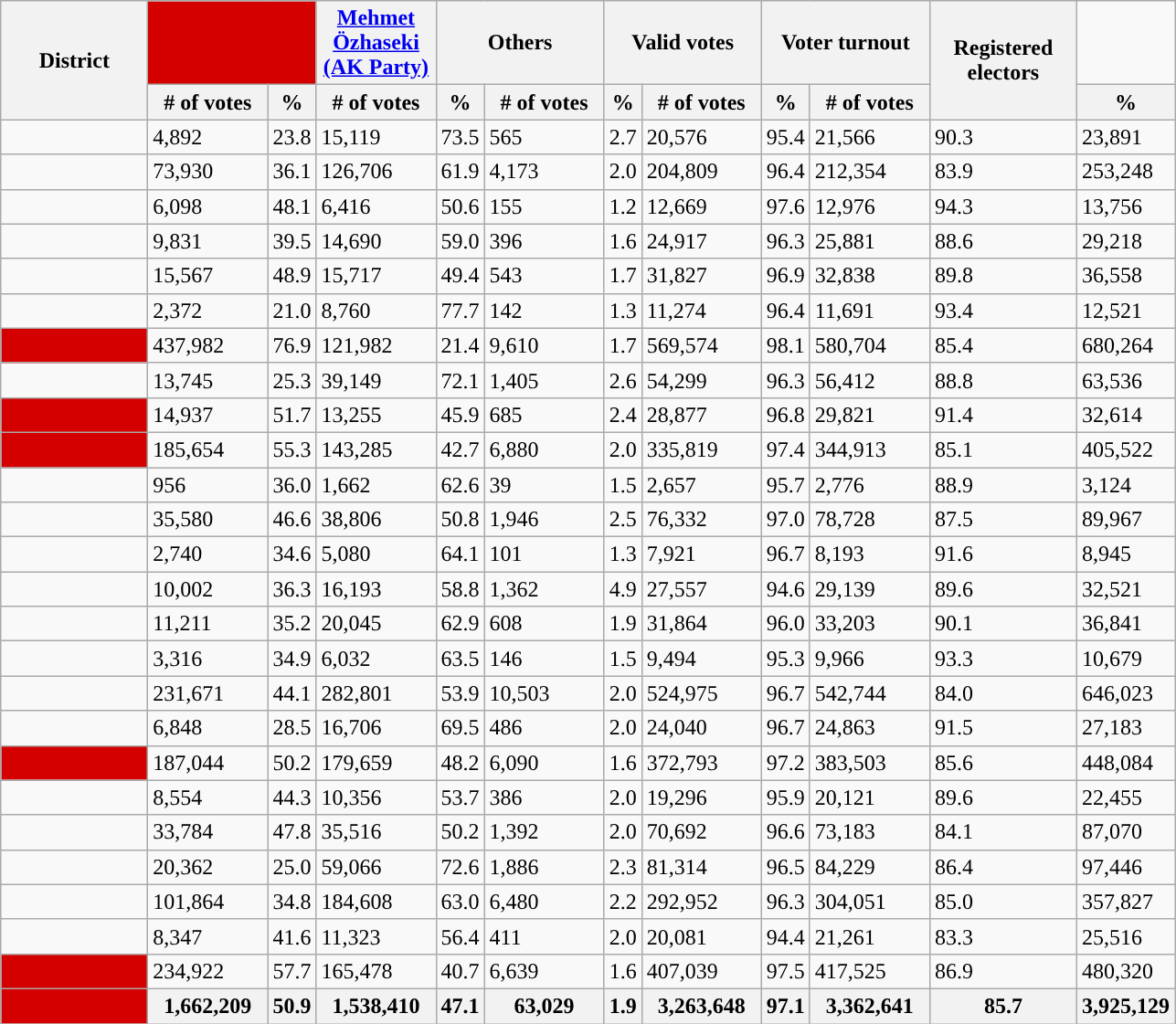<table class="wikitable sortable">
<tr>
<th rowspan=2 width="100px">District</th>
<th style="background: #d40000" colspan=2 width="100px"><a href='#'></a> <br><a href='#'></a></th>
<th style="background: "><a href='#'>Mehmet Özhaseki</a> <br><a href='#'>(AK Party)</a></th>
<th colspan=2 width="100px">Others</th>
<th colspan=2 width="100px">Valid votes</th>
<th colspan=2 width="100px">Voter turnout</th>
<th rowspan=2 width="100px">Registered electors</th>
</tr>
<tr>
<th width="80px"># of votes</th>
<th width="20px">%</th>
<th width="80px"># of votes</th>
<th width="20px">%</th>
<th width="80px"># of votes</th>
<th width="20px">%</th>
<th width="80px"># of votes</th>
<th width="20px">%</th>
<th width="80px"># of votes</th>
<th width="20px">%</th>
</tr>
<tr>
<td style="background: "></td>
<td>4,892</td>
<td>23.8</td>
<td>15,119</td>
<td>73.5</td>
<td>565</td>
<td>2.7</td>
<td>20,576</td>
<td>95.4</td>
<td>21,566</td>
<td>90.3</td>
<td>23,891</td>
</tr>
<tr>
<td style="background: "></td>
<td>73,930</td>
<td>36.1</td>
<td>126,706</td>
<td>61.9</td>
<td>4,173</td>
<td>2.0</td>
<td>204,809</td>
<td>96.4</td>
<td>212,354</td>
<td>83.9</td>
<td>253,248</td>
</tr>
<tr>
<td style="background: "></td>
<td>6,098</td>
<td>48.1</td>
<td>6,416</td>
<td>50.6</td>
<td>155</td>
<td>1.2</td>
<td>12,669</td>
<td>97.6</td>
<td>12,976</td>
<td>94.3</td>
<td>13,756</td>
</tr>
<tr>
<td style="background: "></td>
<td>9,831</td>
<td>39.5</td>
<td>14,690</td>
<td>59.0</td>
<td>396</td>
<td>1.6</td>
<td>24,917</td>
<td>96.3</td>
<td>25,881</td>
<td>88.6</td>
<td>29,218</td>
</tr>
<tr>
<td style="background: "></td>
<td>15,567</td>
<td>48.9</td>
<td>15,717</td>
<td>49.4</td>
<td>543</td>
<td>1.7</td>
<td>31,827</td>
<td>96.9</td>
<td>32,838</td>
<td>89.8</td>
<td>36,558</td>
</tr>
<tr>
<td style="background: "></td>
<td>2,372</td>
<td>21.0</td>
<td>8,760</td>
<td>77.7</td>
<td>142</td>
<td>1.3</td>
<td>11,274</td>
<td>96.4</td>
<td>11,691</td>
<td>93.4</td>
<td>12,521</td>
</tr>
<tr>
<td style="background: #d40000"><a href='#'></a></td>
<td>437,982</td>
<td>76.9</td>
<td>121,982</td>
<td>21.4</td>
<td>9,610</td>
<td>1.7</td>
<td>569,574</td>
<td>98.1</td>
<td>580,704</td>
<td>85.4</td>
<td>680,264</td>
</tr>
<tr>
<td style="background: "></td>
<td>13,745</td>
<td>25.3</td>
<td>39,149</td>
<td>72.1</td>
<td>1,405</td>
<td>2.6</td>
<td>54,299</td>
<td>96.3</td>
<td>56,412</td>
<td>88.8</td>
<td>63,536</td>
</tr>
<tr>
<td style="background: #d40000"><a href='#'></a></td>
<td>14,937</td>
<td>51.7</td>
<td>13,255</td>
<td>45.9</td>
<td>685</td>
<td>2.4</td>
<td>28,877</td>
<td>96.8</td>
<td>29,821</td>
<td>91.4</td>
<td>32,614</td>
</tr>
<tr>
<td style="background: #d40000"><a href='#'></a></td>
<td>185,654</td>
<td>55.3</td>
<td>143,285</td>
<td>42.7</td>
<td>6,880</td>
<td>2.0</td>
<td>335,819</td>
<td>97.4</td>
<td>344,913</td>
<td>85.1</td>
<td>405,522</td>
</tr>
<tr>
<td style="background: "></td>
<td>956</td>
<td>36.0</td>
<td>1,662</td>
<td>62.6</td>
<td>39</td>
<td>1.5</td>
<td>2,657</td>
<td>95.7</td>
<td>2,776</td>
<td>88.9</td>
<td>3,124</td>
</tr>
<tr>
<td style="background: "></td>
<td>35,580</td>
<td>46.6</td>
<td>38,806</td>
<td>50.8</td>
<td>1,946</td>
<td>2.5</td>
<td>76,332</td>
<td>97.0</td>
<td>78,728</td>
<td>87.5</td>
<td>89,967</td>
</tr>
<tr>
<td style="background: "></td>
<td>2,740</td>
<td>34.6</td>
<td>5,080</td>
<td>64.1</td>
<td>101</td>
<td>1.3</td>
<td>7,921</td>
<td>96.7</td>
<td>8,193</td>
<td>91.6</td>
<td>8,945</td>
</tr>
<tr>
<td style="background: "></td>
<td>10,002</td>
<td>36.3</td>
<td>16,193</td>
<td>58.8</td>
<td>1,362</td>
<td>4.9</td>
<td>27,557</td>
<td>94.6</td>
<td>29,139</td>
<td>89.6</td>
<td>32,521</td>
</tr>
<tr>
<td style="background: "></td>
<td>11,211</td>
<td>35.2</td>
<td>20,045</td>
<td>62.9</td>
<td>608</td>
<td>1.9</td>
<td>31,864</td>
<td>96.0</td>
<td>33,203</td>
<td>90.1</td>
<td>36,841</td>
</tr>
<tr>
<td style="background: "></td>
<td>3,316</td>
<td>34.9</td>
<td>6,032</td>
<td>63.5</td>
<td>146</td>
<td>1.5</td>
<td>9,494</td>
<td>95.3</td>
<td>9,966</td>
<td>93.3</td>
<td>10,679</td>
</tr>
<tr>
<td style="background: "></td>
<td>231,671</td>
<td>44.1</td>
<td>282,801</td>
<td>53.9</td>
<td>10,503</td>
<td>2.0</td>
<td>524,975</td>
<td>96.7</td>
<td>542,744</td>
<td>84.0</td>
<td>646,023</td>
</tr>
<tr>
<td style="background: "></td>
<td>6,848</td>
<td>28.5</td>
<td>16,706</td>
<td>69.5</td>
<td>486</td>
<td>2.0</td>
<td>24,040</td>
<td>96.7</td>
<td>24,863</td>
<td>91.5</td>
<td>27,183</td>
</tr>
<tr>
<td style="background: #d40000"><a href='#'></a></td>
<td>187,044</td>
<td>50.2</td>
<td>179,659</td>
<td>48.2</td>
<td>6,090</td>
<td>1.6</td>
<td>372,793</td>
<td>97.2</td>
<td>383,503</td>
<td>85.6</td>
<td>448,084</td>
</tr>
<tr>
<td style="background: "></td>
<td>8,554</td>
<td>44.3</td>
<td>10,356</td>
<td>53.7</td>
<td>386</td>
<td>2.0</td>
<td>19,296</td>
<td>95.9</td>
<td>20,121</td>
<td>89.6</td>
<td>22,455</td>
</tr>
<tr>
<td style="background: "></td>
<td>33,784</td>
<td>47.8</td>
<td>35,516</td>
<td>50.2</td>
<td>1,392</td>
<td>2.0</td>
<td>70,692</td>
<td>96.6</td>
<td>73,183</td>
<td>84.1</td>
<td>87,070</td>
</tr>
<tr>
<td style="background: "></td>
<td>20,362</td>
<td>25.0</td>
<td>59,066</td>
<td>72.6</td>
<td>1,886</td>
<td>2.3</td>
<td>81,314</td>
<td>96.5</td>
<td>84,229</td>
<td>86.4</td>
<td>97,446</td>
</tr>
<tr>
<td style="background: "></td>
<td>101,864</td>
<td>34.8</td>
<td>184,608</td>
<td>63.0</td>
<td>6,480</td>
<td>2.2</td>
<td>292,952</td>
<td>96.3</td>
<td>304,051</td>
<td>85.0</td>
<td>357,827</td>
</tr>
<tr>
<td style="background: "></td>
<td>8,347</td>
<td>41.6</td>
<td>11,323</td>
<td>56.4</td>
<td>411</td>
<td>2.0</td>
<td>20,081</td>
<td>94.4</td>
<td>21,261</td>
<td>83.3</td>
<td>25,516</td>
</tr>
<tr>
<td style="background: #d40000"><a href='#'></a></td>
<td>234,922</td>
<td>57.7</td>
<td>165,478</td>
<td>40.7</td>
<td>6,639</td>
<td>1.6</td>
<td>407,039</td>
<td>97.5</td>
<td>417,525</td>
<td>86.9</td>
<td>480,320</td>
</tr>
<tr>
<th style="background: #d40000"><a href='#'></a></th>
<th>1,662,209</th>
<th>50.9</th>
<th>1,538,410</th>
<th>47.1</th>
<th>63,029</th>
<th>1.9</th>
<th>3,263,648</th>
<th>97.1</th>
<th>3,362,641</th>
<th>85.7</th>
<th>3,925,129</th>
</tr>
</table>
